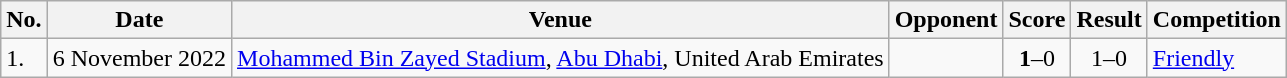<table class="wikitable">
<tr>
<th>No.</th>
<th>Date</th>
<th>Venue</th>
<th>Opponent</th>
<th>Score</th>
<th>Result</th>
<th>Competition</th>
</tr>
<tr>
<td>1.</td>
<td>6 November 2022</td>
<td><a href='#'>Mohammed Bin Zayed Stadium</a>, <a href='#'>Abu Dhabi</a>, United Arab Emirates</td>
<td></td>
<td align=center><strong>1</strong>–0</td>
<td align=center>1–0</td>
<td><a href='#'>Friendly</a></td>
</tr>
</table>
